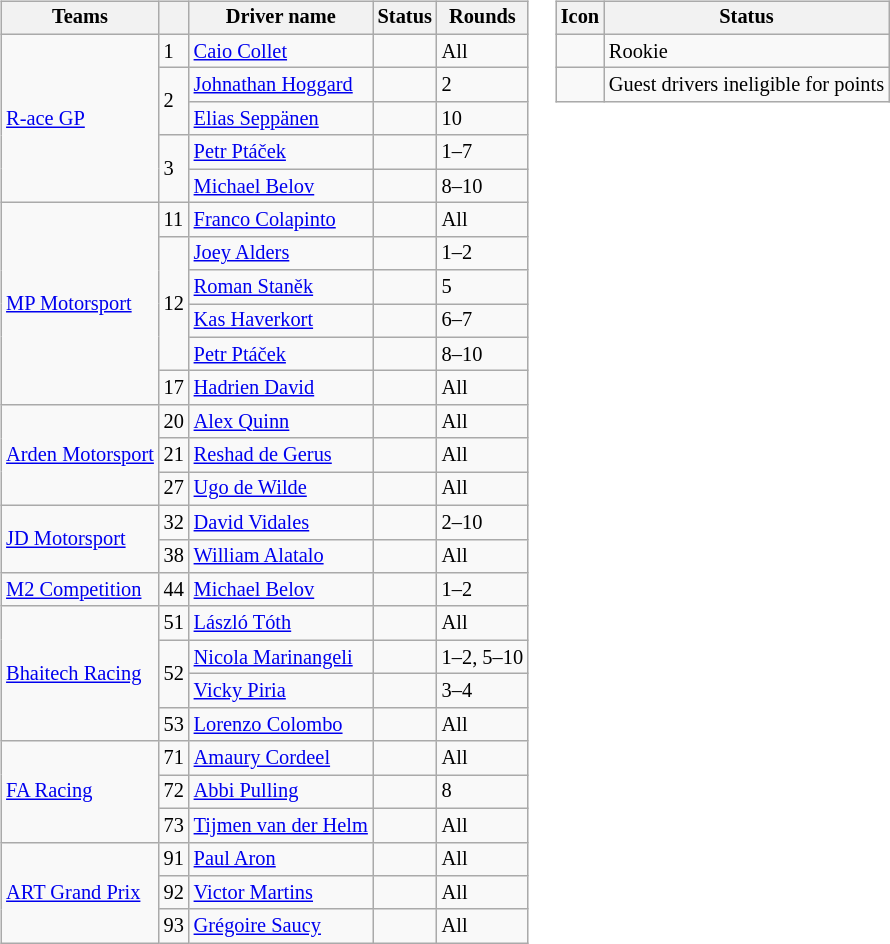<table>
<tr>
<td><br><table class="wikitable" style="font-size: 85%;">
<tr>
<th>Teams</th>
<th></th>
<th>Driver name</th>
<th>Status</th>
<th>Rounds</th>
</tr>
<tr>
<td rowspan="5"> <a href='#'>R-ace GP</a></td>
<td>1</td>
<td> <a href='#'>Caio Collet</a></td>
<td></td>
<td>All</td>
</tr>
<tr>
<td rowspan="2">2</td>
<td> <a href='#'>Johnathan Hoggard</a></td>
<td align=center></td>
<td>2</td>
</tr>
<tr>
<td> <a href='#'>Elias Seppänen</a></td>
<td> </td>
<td>10</td>
</tr>
<tr>
<td rowspan="2">3</td>
<td> <a href='#'>Petr Ptáček</a></td>
<td></td>
<td>1–7</td>
</tr>
<tr>
<td> <a href='#'>Michael Belov</a></td>
<td align=center></td>
<td>8–10</td>
</tr>
<tr>
<td rowspan="6"> <a href='#'>MP Motorsport</a></td>
<td>11</td>
<td> <a href='#'>Franco Colapinto</a></td>
<td></td>
<td>All</td>
</tr>
<tr>
<td rowspan="4">12</td>
<td> <a href='#'>Joey Alders</a></td>
<td></td>
<td>1–2</td>
</tr>
<tr>
<td> <a href='#'>Roman Staněk</a></td>
<td></td>
<td>5</td>
</tr>
<tr>
<td> <a href='#'>Kas Haverkort</a></td>
<td align="center"> </td>
<td>6–7</td>
</tr>
<tr>
<td> <a href='#'>Petr Ptáček</a></td>
<td></td>
<td>8–10</td>
</tr>
<tr>
<td>17</td>
<td> <a href='#'>Hadrien David</a></td>
<td align="center"></td>
<td>All</td>
</tr>
<tr>
<td rowspan="3" nowrap> <a href='#'>Arden Motorsport</a></td>
<td>20</td>
<td> <a href='#'>Alex Quinn</a></td>
<td align="center"></td>
<td>All</td>
</tr>
<tr>
<td>21</td>
<td> <a href='#'>Reshad de Gerus</a></td>
<td align=center></td>
<td>All</td>
</tr>
<tr>
<td>27</td>
<td> <a href='#'>Ugo de Wilde</a></td>
<td></td>
<td>All</td>
</tr>
<tr>
<td rowspan="2"> <a href='#'>JD Motorsport</a></td>
<td>32</td>
<td> <a href='#'>David Vidales</a></td>
<td align=center></td>
<td>2–10</td>
</tr>
<tr>
<td>38</td>
<td> <a href='#'>William Alatalo</a></td>
<td align="center"></td>
<td>All</td>
</tr>
<tr>
<td> <a href='#'>M2 Competition</a></td>
<td>44</td>
<td> <a href='#'>Michael Belov</a></td>
<td align=center></td>
<td>1–2</td>
</tr>
<tr>
<td rowspan="4"> <a href='#'>Bhaitech Racing</a></td>
<td>51</td>
<td> <a href='#'>László Tóth</a></td>
<td align=center></td>
<td>All</td>
</tr>
<tr>
<td rowspan="2">52</td>
<td> <a href='#'>Nicola Marinangeli</a></td>
<td align=center></td>
<td>1–2, 5–10</td>
</tr>
<tr>
<td> <a href='#'>Vicky Piria</a></td>
<td></td>
<td>3–4</td>
</tr>
<tr>
<td>53</td>
<td> <a href='#'>Lorenzo Colombo</a></td>
<td></td>
<td>All</td>
</tr>
<tr>
<td rowspan="3"> <a href='#'>FA Racing</a></td>
<td>71</td>
<td> <a href='#'>Amaury Cordeel</a></td>
<td></td>
<td>All</td>
</tr>
<tr>
<td>72</td>
<td> <a href='#'>Abbi Pulling</a></td>
<td align=center> </td>
<td>8</td>
</tr>
<tr>
<td>73</td>
<td nowrap> <a href='#'>Tijmen van der Helm</a></td>
<td align="center"></td>
<td>All</td>
</tr>
<tr>
<td rowspan="3"> <a href='#'>ART Grand Prix</a></td>
<td>91</td>
<td> <a href='#'>Paul Aron</a></td>
<td align="center"></td>
<td>All</td>
</tr>
<tr>
<td>92</td>
<td> <a href='#'>Victor Martins</a></td>
<td></td>
<td>All</td>
</tr>
<tr>
<td>93</td>
<td> <a href='#'>Grégoire Saucy</a></td>
<td></td>
<td>All</td>
</tr>
</table>
</td>
<td valign="top"><br><table class="wikitable" style="font-size: 85%;">
<tr>
<th>Icon</th>
<th>Status</th>
</tr>
<tr>
<td align=center></td>
<td>Rookie</td>
</tr>
<tr>
<td align=center></td>
<td>Guest drivers ineligible for points</td>
</tr>
</table>
</td>
</tr>
</table>
